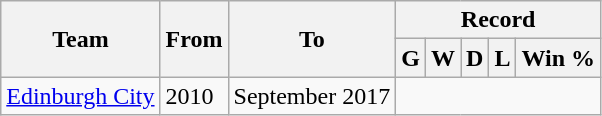<table class="wikitable" style="text-align: center">
<tr>
<th rowspan="2">Team</th>
<th rowspan="2">From</th>
<th rowspan="2">To</th>
<th colspan="5">Record</th>
</tr>
<tr>
<th>G</th>
<th>W</th>
<th>D</th>
<th>L</th>
<th>Win %</th>
</tr>
<tr>
<td align=left><a href='#'>Edinburgh City</a></td>
<td align=left>2010</td>
<td align=left>September 2017<br></td>
</tr>
</table>
